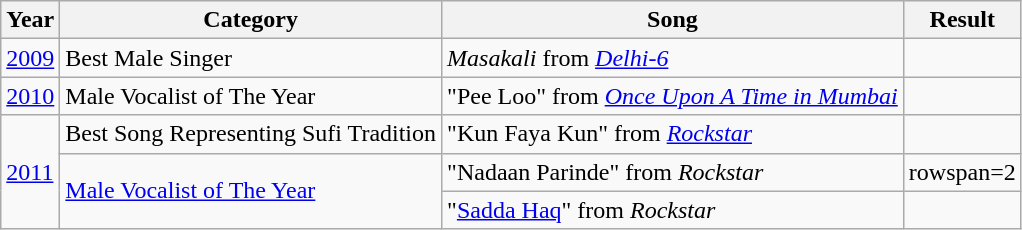<table class="wikitable">
<tr ---- bgcolor="#ebf5ff">
<th>Year</th>
<th>Category</th>
<th>Song</th>
<th>Result</th>
</tr>
<tr>
<td><a href='#'>2009</a></td>
<td>Best Male Singer</td>
<td><em>Masakali</em> from <em><a href='#'>Delhi-6</a></em></td>
<td></td>
</tr>
<tr>
<td><a href='#'>2010</a></td>
<td>Male Vocalist of The Year</td>
<td>"Pee Loo" from <em><a href='#'>Once Upon A Time in Mumbai</a></em></td>
<td></td>
</tr>
<tr>
<td rowspan=3><a href='#'>2011</a></td>
<td>Best Song Representing Sufi Tradition</td>
<td>"Kun Faya Kun" from <em><a href='#'>Rockstar</a></em></td>
<td></td>
</tr>
<tr>
<td rowspan=2><a href='#'>Male Vocalist of The Year</a></td>
<td>"Nadaan Parinde" from <em>Rockstar</em></td>
<td>rowspan=2 </td>
</tr>
<tr>
<td>"<a href='#'>Sadda Haq</a>" from <em>Rockstar</em></td>
</tr>
</table>
